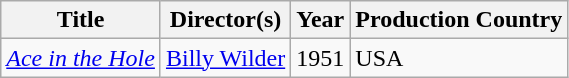<table class="wikitable sortable">
<tr>
<th>Title</th>
<th>Director(s)</th>
<th>Year</th>
<th>Production Country</th>
</tr>
<tr>
<td><em><a href='#'>Ace in the Hole</a></em></td>
<td><a href='#'>Billy Wilder</a></td>
<td>1951</td>
<td>USA</td>
</tr>
</table>
